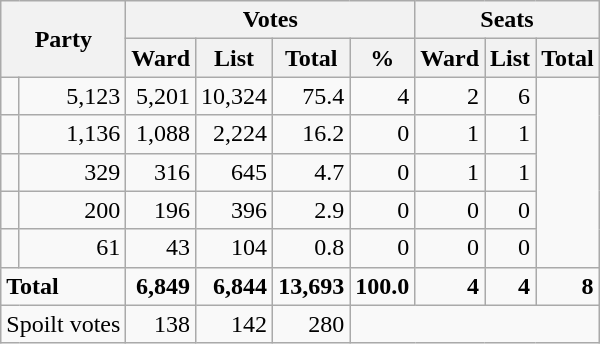<table class=wikitable style="text-align:right">
<tr>
<th rowspan="2" colspan="2">Party</th>
<th colspan="4" align="center">Votes</th>
<th colspan="3" align="center">Seats</th>
</tr>
<tr>
<th>Ward</th>
<th>List</th>
<th>Total</th>
<th>%</th>
<th>Ward</th>
<th>List</th>
<th>Total</th>
</tr>
<tr>
<td></td>
<td>5,123</td>
<td>5,201</td>
<td>10,324</td>
<td>75.4</td>
<td>4</td>
<td>2</td>
<td>6</td>
</tr>
<tr>
<td></td>
<td>1,136</td>
<td>1,088</td>
<td>2,224</td>
<td>16.2</td>
<td>0</td>
<td>1</td>
<td>1</td>
</tr>
<tr>
<td></td>
<td>329</td>
<td>316</td>
<td>645</td>
<td>4.7</td>
<td>0</td>
<td>1</td>
<td>1</td>
</tr>
<tr>
<td></td>
<td>200</td>
<td>196</td>
<td>396</td>
<td>2.9</td>
<td>0</td>
<td>0</td>
<td>0</td>
</tr>
<tr>
<td></td>
<td>61</td>
<td>43</td>
<td>104</td>
<td>0.8</td>
<td>0</td>
<td>0</td>
<td>0</td>
</tr>
<tr>
<td colspan="2" style="text-align:left"><strong>Total</strong></td>
<td><strong>6,849</strong></td>
<td><strong>6,844</strong></td>
<td><strong>13,693</strong></td>
<td><strong>100.0</strong></td>
<td><strong>4</strong></td>
<td><strong>4</strong></td>
<td><strong>8</strong></td>
</tr>
<tr>
<td colspan="2" style="text-align:left">Spoilt votes</td>
<td>138</td>
<td>142</td>
<td>280</td>
</tr>
</table>
